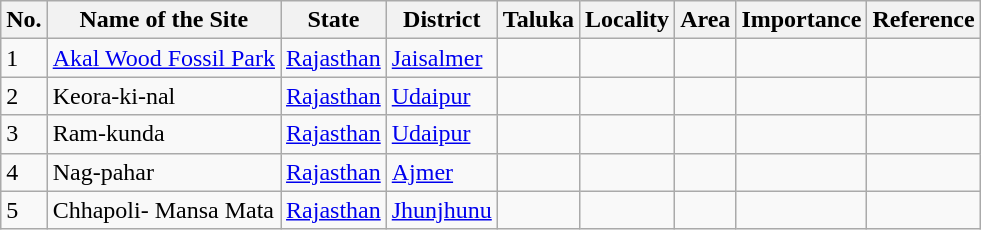<table class="wikitable sortable">
<tr>
<th>No.</th>
<th>Name of the Site</th>
<th>State</th>
<th>District</th>
<th>Taluka</th>
<th>Locality</th>
<th>Area</th>
<th>Importance</th>
<th>Reference</th>
</tr>
<tr>
<td>1</td>
<td><a href='#'>Akal Wood Fossil Park</a></td>
<td><a href='#'>Rajasthan</a></td>
<td><a href='#'>Jaisalmer</a></td>
<td></td>
<td></td>
<td></td>
<td></td>
<td></td>
</tr>
<tr>
<td>2</td>
<td>Keora-ki-nal</td>
<td><a href='#'>Rajasthan</a></td>
<td><a href='#'>Udaipur</a></td>
<td></td>
<td></td>
<td></td>
<td></td>
<td></td>
</tr>
<tr>
<td>3</td>
<td>Ram-kunda</td>
<td><a href='#'>Rajasthan</a></td>
<td><a href='#'>Udaipur</a></td>
<td></td>
<td></td>
<td></td>
<td></td>
<td></td>
</tr>
<tr>
<td>4</td>
<td>Nag-pahar</td>
<td><a href='#'>Rajasthan</a></td>
<td><a href='#'>Ajmer</a></td>
<td></td>
<td></td>
<td></td>
<td></td>
<td></td>
</tr>
<tr>
<td>5</td>
<td>Chhapoli- Mansa Mata</td>
<td><a href='#'>Rajasthan</a></td>
<td><a href='#'>Jhunjhunu</a></td>
<td></td>
<td></td>
<td></td>
<td></td>
<td></td>
</tr>
</table>
